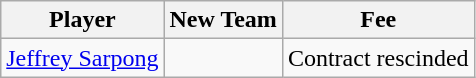<table class=wikitable>
<tr>
<th>Player</th>
<th>New Team</th>
<th>Fee</th>
</tr>
<tr>
<td> <a href='#'>Jeffrey Sarpong</a></td>
<td></td>
<td>Contract rescinded </td>
</tr>
</table>
